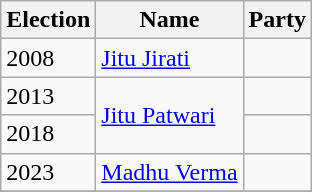<table class="wikitable sortable">
<tr>
<th>Election</th>
<th>Name</th>
<th colspan=2>Party</th>
</tr>
<tr>
<td>2008</td>
<td><a href='#'>Jitu Jirati</a></td>
<td></td>
</tr>
<tr>
<td>2013</td>
<td rowspan=2><a href='#'>Jitu Patwari</a></td>
<td></td>
</tr>
<tr>
<td>2018</td>
</tr>
<tr>
<td>2023</td>
<td><a href='#'>Madhu Verma</a></td>
<td></td>
</tr>
<tr>
</tr>
</table>
